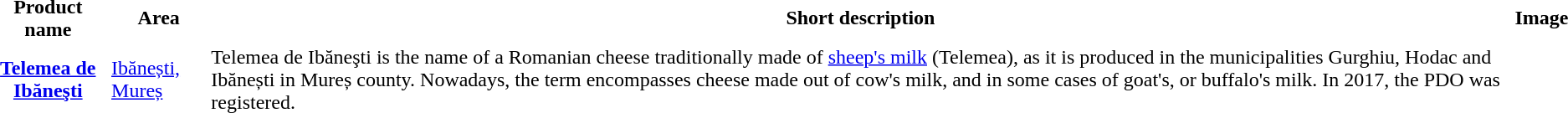<table>
<tr>
<th>Product name</th>
<th>Area</th>
<th>Short description</th>
<th>Image</th>
</tr>
<tr>
<th><a href='#'>Telemea de Ibăneşti</a></th>
<td><a href='#'>Ibănești, Mureș</a></td>
<td>Telemea de Ibăneşti is the name of a Romanian cheese traditionally made of <a href='#'>sheep's milk</a> (Telemea), as it is produced in the municipalities Gurghiu, Hodac and Ibănești in Mureș county. Nowadays, the term encompasses cheese made out of cow's milk, and in some cases of goat's, or buffalo's milk. In 2017, the PDO was registered.</td>
<td></td>
</tr>
<tr>
</tr>
</table>
